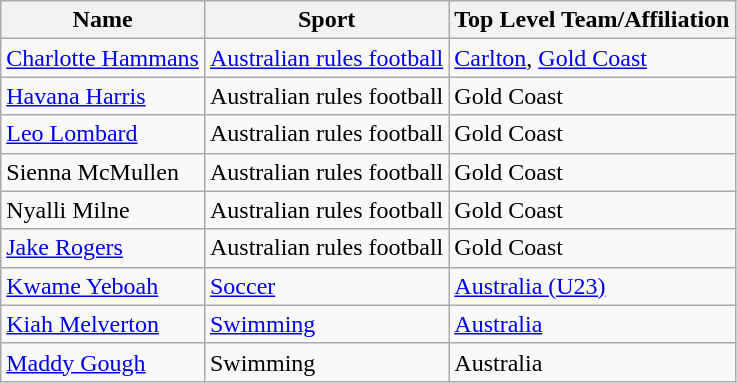<table class="wikitable">
<tr>
<th>Name</th>
<th>Sport</th>
<th>Top Level Team/Affiliation</th>
</tr>
<tr>
<td><a href='#'>Charlotte Hammans</a></td>
<td><a href='#'>Australian rules football</a></td>
<td><a href='#'>Carlton</a>, <a href='#'>Gold Coast</a></td>
</tr>
<tr>
<td><a href='#'>Havana Harris</a></td>
<td>Australian rules football</td>
<td>Gold Coast</td>
</tr>
<tr>
<td><a href='#'>Leo Lombard</a></td>
<td>Australian rules football</td>
<td>Gold Coast</td>
</tr>
<tr>
<td>Sienna McMullen</td>
<td>Australian rules football</td>
<td>Gold Coast</td>
</tr>
<tr>
<td>Nyalli Milne</td>
<td>Australian rules football</td>
<td>Gold Coast</td>
</tr>
<tr>
<td><a href='#'>Jake Rogers</a></td>
<td>Australian rules football</td>
<td>Gold Coast</td>
</tr>
<tr>
<td><a href='#'>Kwame Yeboah</a></td>
<td><a href='#'>Soccer</a></td>
<td><a href='#'>Australia (U23)</a></td>
</tr>
<tr>
<td><a href='#'>Kiah Melverton</a></td>
<td><a href='#'>Swimming</a></td>
<td><a href='#'>Australia</a></td>
</tr>
<tr>
<td><a href='#'>Maddy Gough</a></td>
<td>Swimming</td>
<td>Australia</td>
</tr>
</table>
